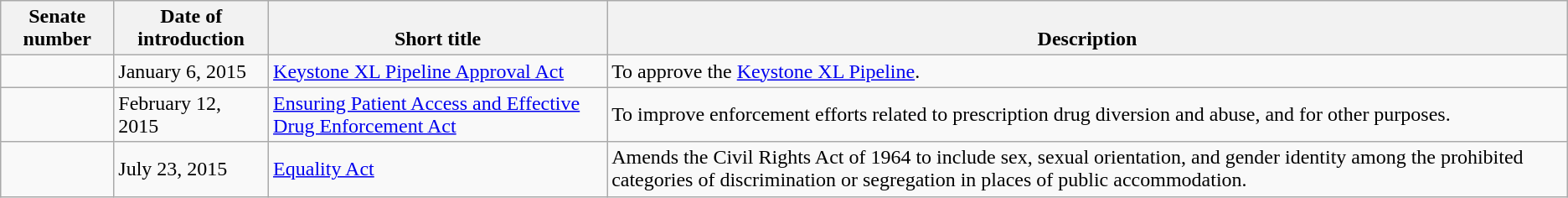<table class=wikitable>
<tr valign=bottom>
<th>Senate number</th>
<th>Date of introduction</th>
<th>Short title</th>
<th>Description</th>
</tr>
<tr>
<td></td>
<td>January 6, 2015</td>
<td><a href='#'>Keystone XL Pipeline Approval Act</a></td>
<td>To approve the <a href='#'>Keystone XL Pipeline</a>.</td>
</tr>
<tr>
<td></td>
<td>February 12, 2015</td>
<td><a href='#'>Ensuring Patient Access and Effective Drug Enforcement Act</a></td>
<td>To improve enforcement efforts related to prescription drug diversion and abuse, and for other purposes.</td>
</tr>
<tr>
<td></td>
<td>July 23, 2015</td>
<td><a href='#'>Equality Act</a></td>
<td>Amends the Civil Rights Act of 1964 to include sex, sexual orientation, and gender identity among the prohibited categories of discrimination or segregation in places of public accommodation.</td>
</tr>
</table>
